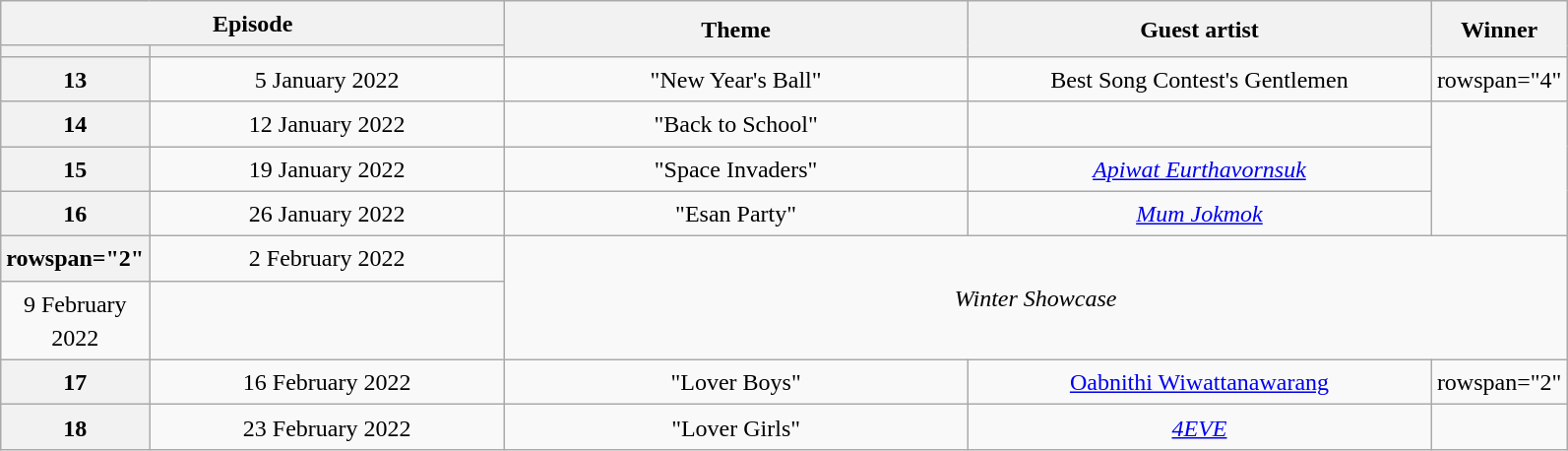<table class="wikitable plainrowheaders mw-collapsible" style="text-align:center; line-height:23px; width:84%;">
<tr>
<th colspan="2" width="24%">Episode</th>
<th rowspan="2" width="30%">Theme</th>
<th rowspan="2" width="30%">Guest artist</th>
<th rowspan="2" width="1%">Winner</th>
</tr>
<tr>
<th width="1%"></th>
<th></th>
</tr>
<tr>
<th>13</th>
<td>5 January 2022</td>
<td>"New Year's Ball"</td>
<td>Best Song Contest's Gentlemen</td>
<td>rowspan="4"</td>
</tr>
<tr>
<th>14</th>
<td>12 January 2022</td>
<td>"Back to School"</td>
<td><em></em></td>
</tr>
<tr>
<th>15</th>
<td>19 January 2022</td>
<td>"Space Invaders"</td>
<td><em><a href='#'>Apiwat Eurthavornsuk</a></em></td>
</tr>
<tr>
<th>16</th>
<td>26 January 2022</td>
<td>"Esan Party"</td>
<td><em><a href='#'>Mum Jokmok</a></em></td>
</tr>
<tr>
<th>rowspan="2" </th>
<td>2 February 2022</td>
<td rowspan="2" colspan="3"><em>Winter Showcase</em></td>
</tr>
<tr>
<td>9 February 2022</td>
</tr>
<tr>
<th>17</th>
<td>16 February 2022</td>
<td>"Lover Boys"</td>
<td><a href='#'>Oabnithi Wiwattanawarang</a></td>
<td>rowspan="2"</td>
</tr>
<tr>
<th>18</th>
<td>23 February 2022</td>
<td>"Lover Girls"</td>
<td><em><a href='#'>4EVE</a></em></td>
</tr>
</table>
